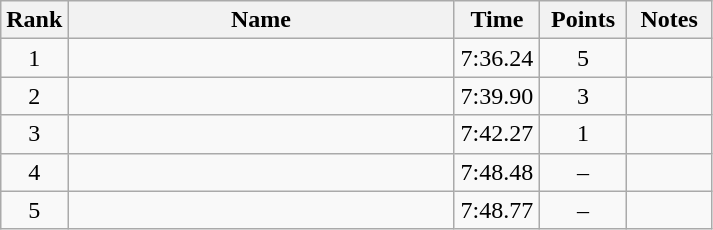<table class="wikitable" style="text-align:center">
<tr>
<th>Rank</th>
<th style="width:250px;">Name</th>
<th style="width:50px;">Time</th>
<th style="width:50px;">Points</th>
<th style="width:50px;">Notes</th>
</tr>
<tr>
<td>1</td>
<td style="text-align:left;"> </td>
<td>7:36.24</td>
<td>5</td>
<td></td>
</tr>
<tr>
<td>2</td>
<td style="text-align:left;"></td>
<td>7:39.90</td>
<td>3</td>
<td></td>
</tr>
<tr>
<td>3</td>
<td style="text-align:left;"> </td>
<td>7:42.27</td>
<td>1</td>
<td></td>
</tr>
<tr>
<td>4</td>
<td style="text-align:left;"></td>
<td>7:48.48</td>
<td>–</td>
<td></td>
</tr>
<tr>
<td>5</td>
<td style="text-align:left;"> </td>
<td>7:48.77</td>
<td>–</td>
<td></td>
</tr>
</table>
